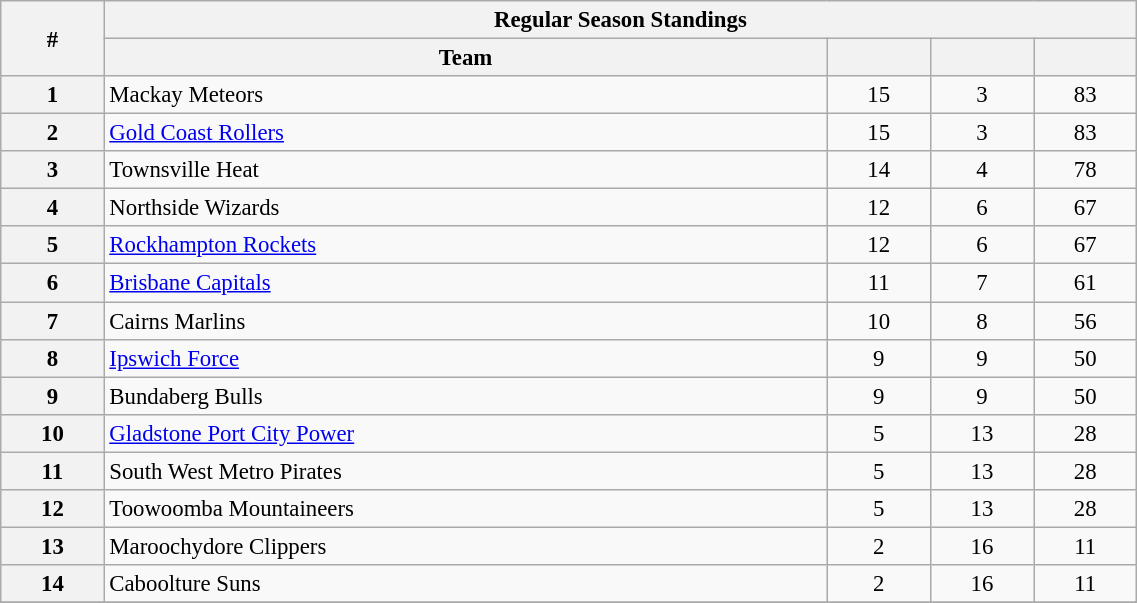<table class="wikitable" width="60%" style="font-size:95%; text-align:center">
<tr>
<th width="5%" rowspan=2>#</th>
<th colspan="5" align="center"><strong>Regular Season Standings</strong></th>
</tr>
<tr>
<th width="35%">Team</th>
<th width="5%"></th>
<th width="5%"></th>
<th width="5%"></th>
</tr>
<tr>
<th>1</th>
<td align=left>Mackay Meteors</td>
<td>15</td>
<td>3</td>
<td>83</td>
</tr>
<tr>
<th>2</th>
<td align=left><a href='#'>Gold Coast Rollers</a></td>
<td>15</td>
<td>3</td>
<td>83</td>
</tr>
<tr>
<th>3</th>
<td align=left>Townsville Heat</td>
<td>14</td>
<td>4</td>
<td>78</td>
</tr>
<tr>
<th>4</th>
<td align=left>Northside Wizards</td>
<td>12</td>
<td>6</td>
<td>67</td>
</tr>
<tr>
<th>5</th>
<td align=left><a href='#'>Rockhampton Rockets</a></td>
<td>12</td>
<td>6</td>
<td>67</td>
</tr>
<tr>
<th>6</th>
<td align=left><a href='#'>Brisbane Capitals</a></td>
<td>11</td>
<td>7</td>
<td>61</td>
</tr>
<tr>
<th>7</th>
<td align=left>Cairns Marlins</td>
<td>10</td>
<td>8</td>
<td>56</td>
</tr>
<tr>
<th>8</th>
<td align=left><a href='#'>Ipswich Force</a></td>
<td>9</td>
<td>9</td>
<td>50</td>
</tr>
<tr>
<th>9</th>
<td align=left>Bundaberg Bulls</td>
<td>9</td>
<td>9</td>
<td>50</td>
</tr>
<tr>
<th>10</th>
<td align=left><a href='#'>Gladstone Port City Power</a></td>
<td>5</td>
<td>13</td>
<td>28</td>
</tr>
<tr>
<th>11</th>
<td align=left>South West Metro Pirates</td>
<td>5</td>
<td>13</td>
<td>28</td>
</tr>
<tr>
<th>12</th>
<td align=left>Toowoomba Mountaineers</td>
<td>5</td>
<td>13</td>
<td>28</td>
</tr>
<tr>
<th>13</th>
<td align=left>Maroochydore Clippers</td>
<td>2</td>
<td>16</td>
<td>11</td>
</tr>
<tr>
<th>14</th>
<td align=left>Caboolture Suns</td>
<td>2</td>
<td>16</td>
<td>11</td>
</tr>
<tr>
</tr>
</table>
